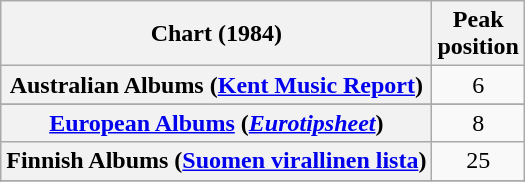<table class="wikitable sortable plainrowheaders" style="text-align:center">
<tr>
<th scope="col">Chart (1984)</th>
<th scope="col">Peak<br>position</th>
</tr>
<tr>
<th scope="row">Australian Albums (<a href='#'>Kent Music Report</a>)</th>
<td>6</td>
</tr>
<tr>
</tr>
<tr>
</tr>
<tr>
</tr>
<tr>
<th scope="row"><a href='#'>European Albums</a> (<em><a href='#'>Eurotipsheet</a></em>)</th>
<td>8</td>
</tr>
<tr>
<th scope="row">Finnish Albums (<a href='#'>Suomen virallinen lista</a>)</th>
<td>25</td>
</tr>
<tr>
</tr>
<tr>
</tr>
<tr>
</tr>
<tr>
</tr>
<tr>
</tr>
<tr>
</tr>
<tr>
</tr>
</table>
